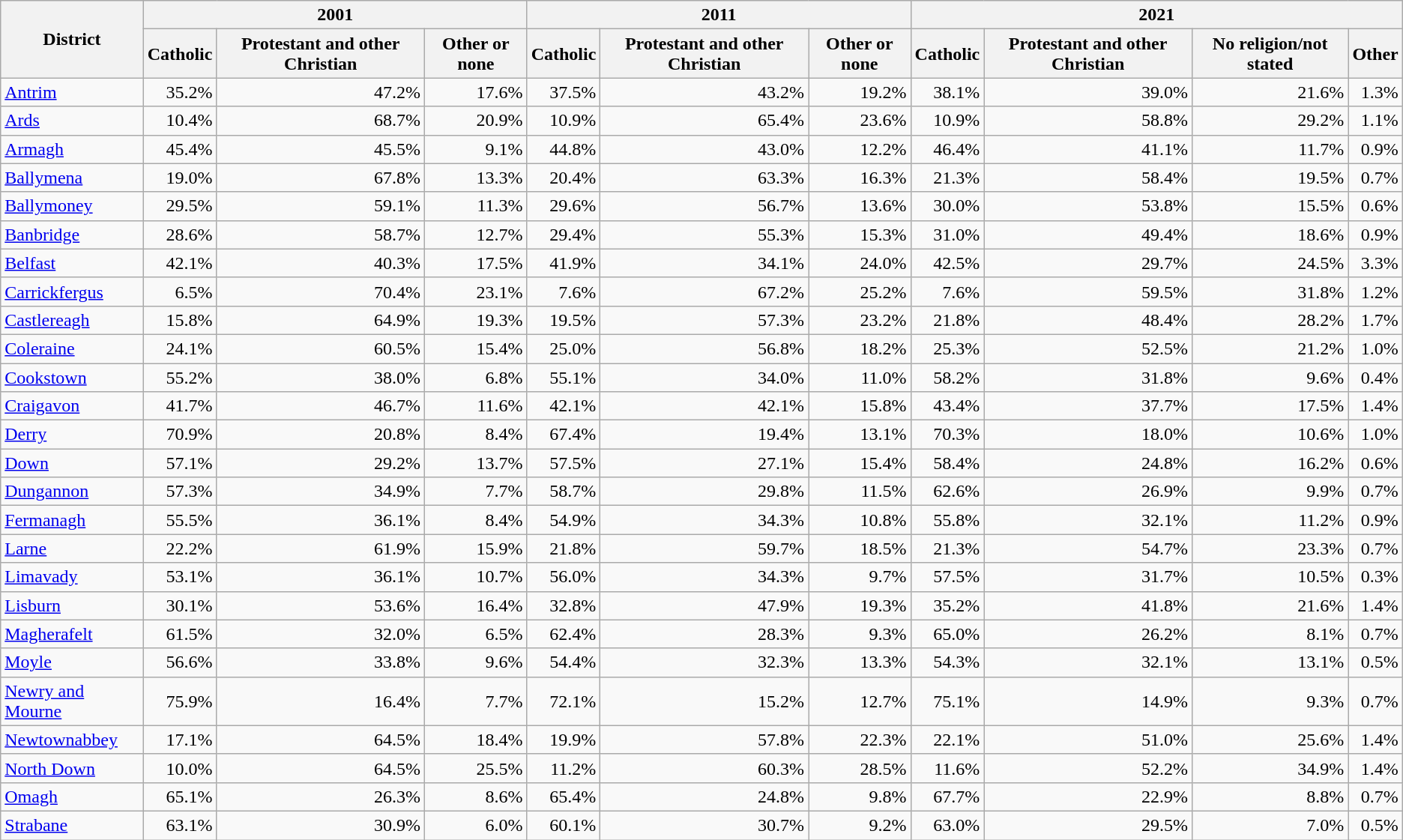<table class="wikitable sortable" style="text-align:right">
<tr>
<th rowspan="2">District</th>
<th colspan="3">2001</th>
<th colspan="3">2011</th>
<th colspan="4">2021</th>
</tr>
<tr>
<th>Catholic</th>
<th>Protestant and other Christian</th>
<th>Other or none</th>
<th>Catholic</th>
<th>Protestant and other Christian</th>
<th>Other or none</th>
<th>Catholic</th>
<th>Protestant and other Christian</th>
<th>No religion/not stated</th>
<th>Other</th>
</tr>
<tr>
<td style="text-align:left"><a href='#'>Antrim</a></td>
<td>35.2%</td>
<td>47.2%</td>
<td>17.6%</td>
<td>37.5%</td>
<td>43.2%</td>
<td>19.2%</td>
<td>38.1%</td>
<td>39.0%</td>
<td>21.6%</td>
<td>1.3%</td>
</tr>
<tr>
<td style="text-align:left"><a href='#'>Ards</a></td>
<td>10.4%</td>
<td>68.7%</td>
<td>20.9%</td>
<td>10.9%</td>
<td>65.4%</td>
<td>23.6%</td>
<td>10.9%</td>
<td>58.8%</td>
<td>29.2%</td>
<td>1.1%</td>
</tr>
<tr>
<td style="text-align:left"><a href='#'>Armagh</a></td>
<td>45.4%</td>
<td>45.5%</td>
<td>9.1%</td>
<td>44.8%</td>
<td>43.0%</td>
<td>12.2%</td>
<td>46.4%</td>
<td>41.1%</td>
<td>11.7%</td>
<td>0.9%</td>
</tr>
<tr>
<td style="text-align:left"><a href='#'>Ballymena</a></td>
<td>19.0%</td>
<td>67.8%</td>
<td>13.3%</td>
<td>20.4%</td>
<td>63.3%</td>
<td>16.3%</td>
<td>21.3%</td>
<td>58.4%</td>
<td>19.5%</td>
<td>0.7%</td>
</tr>
<tr>
<td style="text-align:left"><a href='#'>Ballymoney</a></td>
<td>29.5%</td>
<td>59.1%</td>
<td>11.3%</td>
<td>29.6%</td>
<td>56.7%</td>
<td>13.6%</td>
<td>30.0%</td>
<td>53.8%</td>
<td>15.5%</td>
<td>0.6%</td>
</tr>
<tr>
<td style="text-align:left"><a href='#'>Banbridge</a></td>
<td>28.6%</td>
<td>58.7%</td>
<td>12.7%</td>
<td>29.4%</td>
<td>55.3%</td>
<td>15.3%</td>
<td>31.0%</td>
<td>49.4%</td>
<td>18.6%</td>
<td>0.9%</td>
</tr>
<tr>
<td style="text-align:left"><a href='#'>Belfast</a></td>
<td>42.1%</td>
<td>40.3%</td>
<td>17.5%</td>
<td>41.9%</td>
<td>34.1%</td>
<td>24.0%</td>
<td>42.5%</td>
<td>29.7%</td>
<td>24.5%</td>
<td>3.3%</td>
</tr>
<tr>
<td style="text-align:left"><a href='#'>Carrickfergus</a></td>
<td>6.5%</td>
<td>70.4%</td>
<td>23.1%</td>
<td>7.6%</td>
<td>67.2%</td>
<td>25.2%</td>
<td>7.6%</td>
<td>59.5%</td>
<td>31.8%</td>
<td>1.2%</td>
</tr>
<tr>
<td style="text-align:left"><a href='#'>Castlereagh</a></td>
<td>15.8%</td>
<td>64.9%</td>
<td>19.3%</td>
<td>19.5%</td>
<td>57.3%</td>
<td>23.2%</td>
<td>21.8%</td>
<td>48.4%</td>
<td>28.2%</td>
<td>1.7%</td>
</tr>
<tr>
<td style="text-align:left"><a href='#'>Coleraine</a></td>
<td>24.1%</td>
<td>60.5%</td>
<td>15.4%</td>
<td>25.0%</td>
<td>56.8%</td>
<td>18.2%</td>
<td>25.3%</td>
<td>52.5%</td>
<td>21.2%</td>
<td>1.0%</td>
</tr>
<tr>
<td style="text-align:left"><a href='#'>Cookstown</a></td>
<td>55.2%</td>
<td>38.0%</td>
<td>6.8%</td>
<td>55.1%</td>
<td>34.0%</td>
<td>11.0%</td>
<td>58.2%</td>
<td>31.8%</td>
<td>9.6%</td>
<td>0.4%</td>
</tr>
<tr>
<td style="text-align:left"><a href='#'>Craigavon</a></td>
<td>41.7%</td>
<td>46.7%</td>
<td>11.6%</td>
<td>42.1%</td>
<td>42.1%</td>
<td>15.8%</td>
<td>43.4%</td>
<td>37.7%</td>
<td>17.5%</td>
<td>1.4%</td>
</tr>
<tr>
<td style="text-align:left"><a href='#'>Derry</a></td>
<td>70.9%</td>
<td>20.8%</td>
<td>8.4%</td>
<td>67.4%</td>
<td>19.4%</td>
<td>13.1%</td>
<td>70.3%</td>
<td>18.0%</td>
<td>10.6%</td>
<td>1.0%</td>
</tr>
<tr>
<td style="text-align:left"><a href='#'>Down</a></td>
<td>57.1%</td>
<td>29.2%</td>
<td>13.7%</td>
<td>57.5%</td>
<td>27.1%</td>
<td>15.4%</td>
<td>58.4%</td>
<td>24.8%</td>
<td>16.2%</td>
<td>0.6%</td>
</tr>
<tr>
<td style="text-align:left"><a href='#'>Dungannon</a></td>
<td>57.3%</td>
<td>34.9%</td>
<td>7.7%</td>
<td>58.7%</td>
<td>29.8%</td>
<td>11.5%</td>
<td>62.6%</td>
<td>26.9%</td>
<td>9.9%</td>
<td>0.7%</td>
</tr>
<tr>
<td style="text-align:left"><a href='#'>Fermanagh</a></td>
<td>55.5%</td>
<td>36.1%</td>
<td>8.4%</td>
<td>54.9%</td>
<td>34.3%</td>
<td>10.8%</td>
<td>55.8%</td>
<td>32.1%</td>
<td>11.2%</td>
<td>0.9%</td>
</tr>
<tr>
<td style="text-align:left"><a href='#'>Larne</a></td>
<td>22.2%</td>
<td>61.9%</td>
<td>15.9%</td>
<td>21.8%</td>
<td>59.7%</td>
<td>18.5%</td>
<td>21.3%</td>
<td>54.7%</td>
<td>23.3%</td>
<td>0.7%</td>
</tr>
<tr>
<td style="text-align:left"><a href='#'>Limavady</a></td>
<td>53.1%</td>
<td>36.1%</td>
<td>10.7%</td>
<td>56.0%</td>
<td>34.3%</td>
<td>9.7%</td>
<td>57.5%</td>
<td>31.7%</td>
<td>10.5%</td>
<td>0.3%</td>
</tr>
<tr>
<td style="text-align:left"><a href='#'>Lisburn</a></td>
<td>30.1%</td>
<td>53.6%</td>
<td>16.4%</td>
<td>32.8%</td>
<td>47.9%</td>
<td>19.3%</td>
<td>35.2%</td>
<td>41.8%</td>
<td>21.6%</td>
<td>1.4%</td>
</tr>
<tr>
<td style="text-align:left"><a href='#'>Magherafelt</a></td>
<td>61.5%</td>
<td>32.0%</td>
<td>6.5%</td>
<td>62.4%</td>
<td>28.3%</td>
<td>9.3%</td>
<td>65.0%</td>
<td>26.2%</td>
<td>8.1%</td>
<td>0.7%</td>
</tr>
<tr>
<td style="text-align:left"><a href='#'>Moyle</a></td>
<td>56.6%</td>
<td>33.8%</td>
<td>9.6%</td>
<td>54.4%</td>
<td>32.3%</td>
<td>13.3%</td>
<td>54.3%</td>
<td>32.1%</td>
<td>13.1%</td>
<td>0.5%</td>
</tr>
<tr>
<td style="text-align:left"><a href='#'>Newry and Mourne</a></td>
<td>75.9%</td>
<td>16.4%</td>
<td>7.7%</td>
<td>72.1%</td>
<td>15.2%</td>
<td>12.7%</td>
<td>75.1%</td>
<td>14.9%</td>
<td>9.3%</td>
<td>0.7%</td>
</tr>
<tr>
<td style="text-align:left"><a href='#'>Newtownabbey</a></td>
<td>17.1%</td>
<td>64.5%</td>
<td>18.4%</td>
<td>19.9%</td>
<td>57.8%</td>
<td>22.3%</td>
<td>22.1%</td>
<td>51.0%</td>
<td>25.6%</td>
<td>1.4%</td>
</tr>
<tr>
<td style="text-align:left"><a href='#'>North Down</a></td>
<td>10.0%</td>
<td>64.5%</td>
<td>25.5%</td>
<td>11.2%</td>
<td>60.3%</td>
<td>28.5%</td>
<td>11.6%</td>
<td>52.2%</td>
<td>34.9%</td>
<td>1.4%</td>
</tr>
<tr>
<td style="text-align:left"><a href='#'>Omagh</a></td>
<td>65.1%</td>
<td>26.3%</td>
<td>8.6%</td>
<td>65.4%</td>
<td>24.8%</td>
<td>9.8%</td>
<td>67.7%</td>
<td>22.9%</td>
<td>8.8%</td>
<td>0.7%</td>
</tr>
<tr>
<td style="text-align:left"><a href='#'>Strabane</a></td>
<td>63.1%</td>
<td>30.9%</td>
<td>6.0%</td>
<td>60.1%</td>
<td>30.7%</td>
<td>9.2%</td>
<td>63.0%</td>
<td>29.5%</td>
<td>7.0%</td>
<td>0.5%</td>
</tr>
</table>
